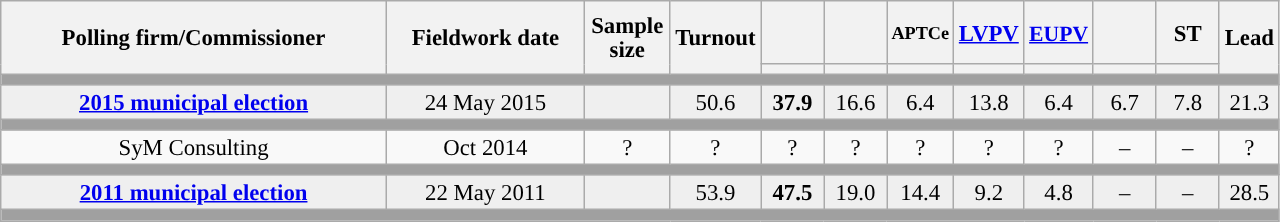<table class="wikitable collapsible collapsed" style="text-align:center; font-size:95%; line-height:16px;">
<tr style="height:42px;">
<th style="width:250px;" rowspan="2">Polling firm/Commissioner</th>
<th style="width:125px;" rowspan="2">Fieldwork date</th>
<th style="width:50px;" rowspan="2">Sample size</th>
<th style="width:45px;" rowspan="2">Turnout</th>
<th style="width:35px;"></th>
<th style="width:35px;"></th>
<th style="width:35px; font-size:80%;">APTCe</th>
<th style="width:35px;"><a href='#'>LVPV</a></th>
<th style="width:35px; font-size:95%;"><a href='#'>EUPV</a></th>
<th style="width:35px;"></th>
<th style="width:35px;">ST</th>
<th style="width:30px;" rowspan="2">Lead</th>
</tr>
<tr>
<th style="color:inherit;background:"></th>
<th style="color:inherit;background:"></th>
<th style="color:inherit;background:"></th>
<th style="color:inherit;background:"></th>
<th style="color:inherit;background:"></th>
<th style="color:inherit;background:"></th>
<th style="color:inherit;background:"></th>
</tr>
<tr>
<td colspan="12" style="background:#A0A0A0"></td>
</tr>
<tr style="background:#EFEFEF;">
<td><strong><a href='#'>2015 municipal election</a></strong></td>
<td>24 May 2015</td>
<td></td>
<td>50.6</td>
<td><strong>37.9</strong><br></td>
<td>16.6<br></td>
<td>6.4<br></td>
<td>13.8<br></td>
<td>6.4<br></td>
<td>6.7<br></td>
<td>7.8<br></td>
<td style="background:">21.3</td>
</tr>
<tr>
<td colspan="12" style="background:#A0A0A0"></td>
</tr>
<tr>
<td>SyM Consulting</td>
<td>Oct 2014</td>
<td>?</td>
<td>?</td>
<td>?<br></td>
<td>?<br></td>
<td>?<br></td>
<td>?<br></td>
<td>?<br></td>
<td>–</td>
<td>–</td>
<td style="background:">?</td>
</tr>
<tr>
<td colspan="12" style="background:#A0A0A0"></td>
</tr>
<tr style="background:#EFEFEF;">
<td><strong><a href='#'>2011 municipal election</a></strong></td>
<td>22 May 2011</td>
<td></td>
<td>53.9</td>
<td><strong>47.5</strong><br></td>
<td>19.0<br></td>
<td>14.4<br></td>
<td>9.2<br></td>
<td>4.8<br></td>
<td>–</td>
<td>–</td>
<td style="background:">28.5</td>
</tr>
<tr>
<td colspan="12" style="background:#A0A0A0"></td>
</tr>
</table>
